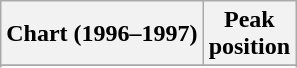<table class="wikitable sortable plainrowheaders">
<tr>
<th>Chart (1996–1997)</th>
<th>Peak<br>position</th>
</tr>
<tr>
</tr>
<tr>
</tr>
<tr>
</tr>
<tr>
</tr>
<tr>
</tr>
<tr>
</tr>
<tr>
</tr>
<tr>
</tr>
<tr>
</tr>
<tr>
</tr>
<tr>
</tr>
<tr>
</tr>
<tr>
</tr>
<tr>
</tr>
</table>
